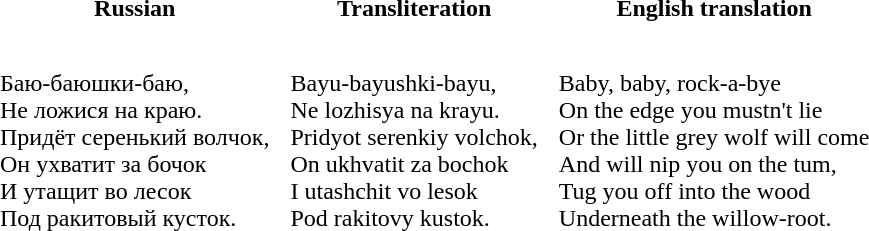<table cellpadding=6>
<tr>
<th>Russian</th>
<th>Transliteration</th>
<th>English translation</th>
</tr>
<tr style="vertical-align:top; white-space:nowrap;">
<td><br>Баю-баюшки-баю,<br>
Не ложися на краю.<br>
Придёт серенький волчок,<br>
Он ухватит за бочок<br>
И утащит во лесок<br>
Под ракитовый кусток.</td>
<td><br>Bayu-bayushki-bayu,<br>
Ne lozhisya na krayu.<br>
Pridyot serenkiy volchok,<br>
On ukhvatit za bochok<br>
I utashchit vo lesok<br>
Pod rakitovy kustok.</td>
<td><br>Baby, baby, rock-a-bye<br>
On the edge you mustn't lie<br>
Or the little grey wolf will come<br>
And will nip you on the tum,<br>
Tug you off into the wood<br>
Underneath the willow-root.</td>
</tr>
</table>
